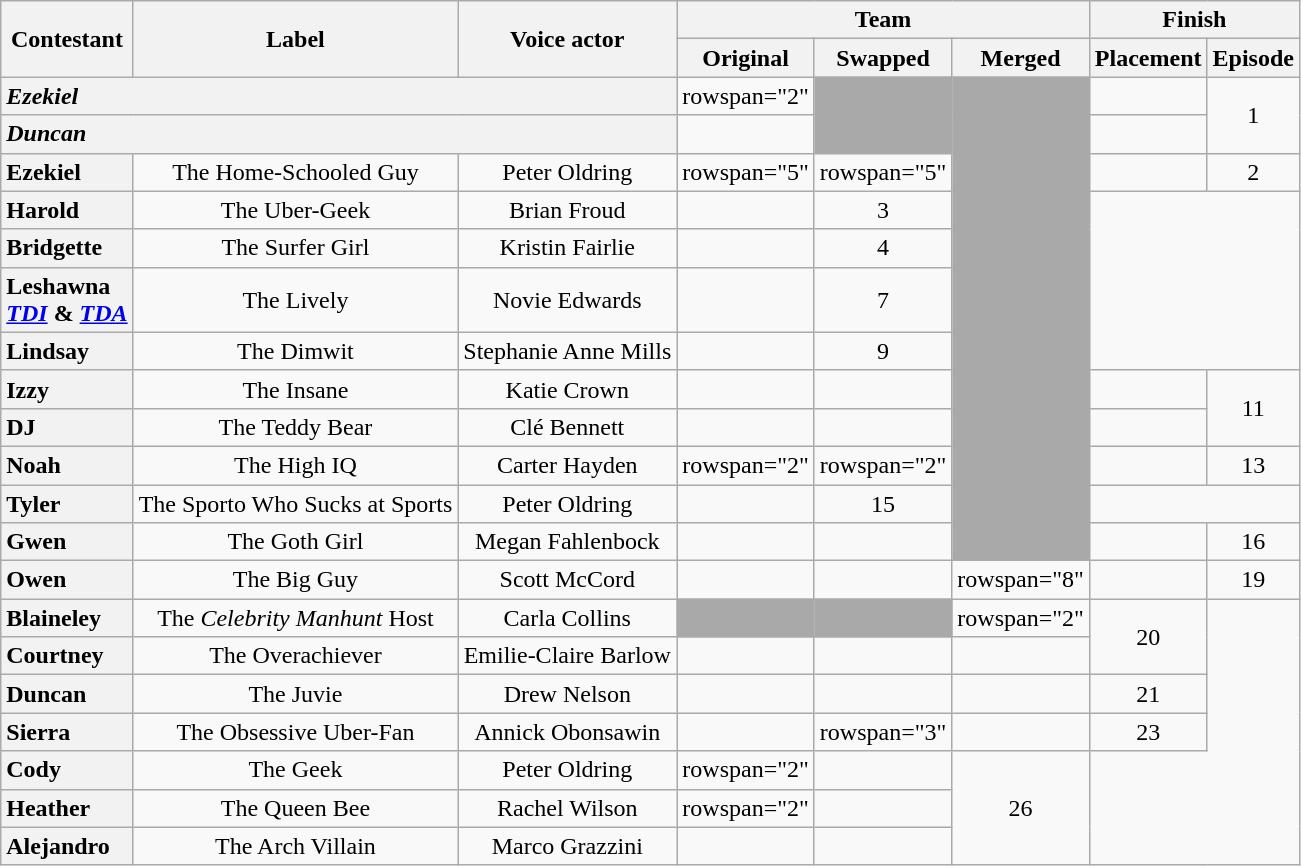<table class="wikitable sortable" style="text-align:center;">
<tr>
<th rowspan="2" scope="col">Contestant</th>
<th rowspan="2" scope="col" class="unsortable">Label</th>
<th rowspan="2" scope="col" class="unsortable">Voice actor</th>
<th colspan="3" scope="colgroup">Team</th>
<th colspan="2" scope="colgroup">Finish</th>
</tr>
<tr>
<th scope="col">Original</th>
<th scope="col">Swapped</th>
<th scope="col" class="unsortable">Merged</th>
<th scope="col" class="unsortable">Placement</th>
<th scope="col" class="unsortable">Episode</th>
</tr>
<tr>
<th colspan="3" scope="row" style="text-align:left;"><em>Ezekiel<br></em></th>
<td>rowspan="2" </td>
<td rowspan="2" style="background:darkgray;"></td>
<td rowspan="12" style="background:darkgray;"></td>
<td></td>
<td rowspan="2">1</td>
</tr>
<tr>
<th colspan="3" scope="row" style="text-align:left;"><em>Duncan</em><br></th>
<td></td>
</tr>
<tr>
<th scope="row" style="text-align:left;">Ezekiel<br></th>
<td>The Home-Schooled Guy</td>
<td>Peter Oldring</td>
<td>rowspan="5" </td>
<td>rowspan="5" </td>
<td></td>
<td>2</td>
</tr>
<tr>
<th scope="row" style="text-align:left;">Harold<br></th>
<td>The Uber-Geek</td>
<td>Brian Froud</td>
<td></td>
<td>3</td>
</tr>
<tr>
<th scope="row" style="text-align:left;">Bridgette<br></th>
<td>The Surfer Girl</td>
<td>Kristin Fairlie</td>
<td></td>
<td>4</td>
</tr>
<tr>
<th scope="row" style="text-align:left;">Leshawna<br><em><a href='#'>TDI</a></em> & <em><a href='#'>TDA</a></em></th>
<td>The Lively</td>
<td>Novie Edwards</td>
<td></td>
<td>7</td>
</tr>
<tr>
<th scope="row" style="text-align:left;">Lindsay<br></th>
<td>The Dimwit</td>
<td>Stephanie Anne Mills</td>
<td></td>
<td>9</td>
</tr>
<tr>
<th scope="row" style="text-align:left;">Izzy<br></th>
<td>The Insane</td>
<td>Katie Crown</td>
<td></td>
<td></td>
<td></td>
<td rowspan="2">11</td>
</tr>
<tr>
<th scope="row" style="text-align:left;">DJ<br></th>
<td>The Teddy Bear</td>
<td>Clé Bennett</td>
<td></td>
<td></td>
<td></td>
</tr>
<tr>
<th scope="row" style="text-align:left;">Noah<br></th>
<td>The High IQ</td>
<td>Carter Hayden</td>
<td>rowspan="2" </td>
<td>rowspan="2" </td>
<td></td>
<td>13</td>
</tr>
<tr>
<th scope="row" style="text-align:left;">Tyler<br></th>
<td>The Sporto Who Sucks at Sports</td>
<td>Peter Oldring</td>
<td></td>
<td>15</td>
</tr>
<tr>
<th scope="row" style="text-align:left;">Gwen<br></th>
<td>The Goth Girl</td>
<td>Megan Fahlenbock</td>
<td></td>
<td></td>
<td></td>
<td>16</td>
</tr>
<tr>
<th scope="row" style="text-align:left;">Owen<br></th>
<td>The Big Guy</td>
<td>Scott McCord</td>
<td></td>
<td></td>
<td>rowspan="8" </td>
<td></td>
<td>19</td>
</tr>
<tr>
<th scope="row" style="text-align:left;">Blaineley</th>
<td>The <em>Celebrity Manhunt</em> Host</td>
<td>Carla Collins</td>
<td style="background:darkgray;"></td>
<td style="background:darkgray;"></td>
<td>rowspan="2" </td>
<td rowspan="2">20</td>
</tr>
<tr>
<th scope="row" style="text-align:left;">Courtney<br></th>
<td>The Overachiever</td>
<td>Emilie-Claire Barlow</td>
<td></td>
<td></td>
</tr>
<tr>
<th scope="row" style="text-align:left;">Duncan<br></th>
<td>The Juvie</td>
<td>Drew Nelson</td>
<td></td>
<td></td>
<td></td>
<td>21</td>
</tr>
<tr>
<th scope="row" style="text-align:left;">Sierra</th>
<td>The Obsessive Uber-Fan</td>
<td>Annick Obonsawin</td>
<td></td>
<td>rowspan="3" </td>
<td></td>
<td>23</td>
</tr>
<tr>
<th scope="row" style="text-align:left;">Cody<br></th>
<td>The Geek</td>
<td>Peter Oldring</td>
<td>rowspan="2" </td>
<td></td>
<td rowspan="3">26</td>
</tr>
<tr>
<th scope="row" style="text-align:left;">Heather<br></th>
<td>The Queen Bee</td>
<td>Rachel Wilson</td>
<td>rowspan="2" </td>
</tr>
<tr>
<th scope="row" style="text-align:left;">Alejandro</th>
<td>The Arch Villain</td>
<td>Marco Grazzini</td>
<td></td>
<td></td>
</tr>
</table>
